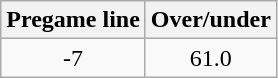<table class="wikitable" style="margin-left: auto; margin-right: auto; border: none; display: inline-table;">
<tr align="center">
<th style=>Pregame line</th>
<th style=>Over/under</th>
</tr>
<tr align="center">
<td>-7</td>
<td>61.0</td>
</tr>
</table>
